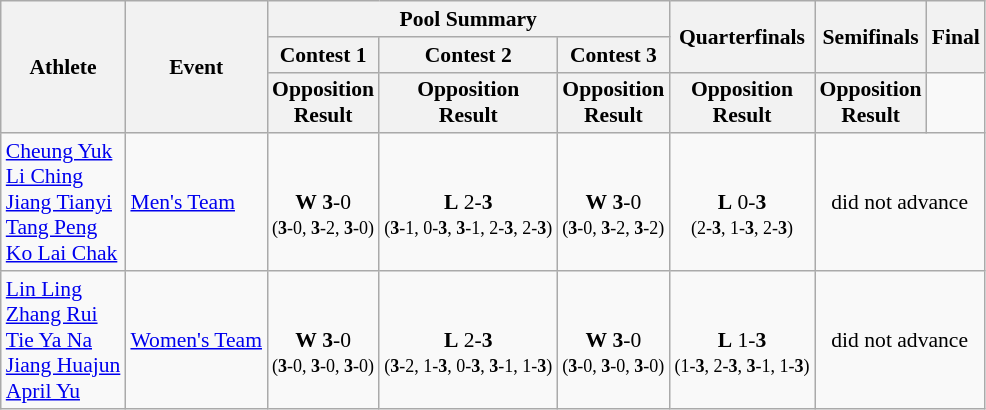<table class="wikitable" border="1" style="font-size:90%">
<tr>
<th rowspan=3>Athlete</th>
<th rowspan=3>Event</th>
<th colspan=3>Pool Summary</th>
<th rowspan=2>Quarterfinals</th>
<th rowspan=2>Semifinals</th>
<th rowspan=2>Final</th>
</tr>
<tr>
<th>Contest 1</th>
<th>Contest 2</th>
<th>Contest 3</th>
</tr>
<tr>
<th>Opposition<br>Result</th>
<th>Opposition<br>Result</th>
<th>Opposition<br>Result</th>
<th>Opposition<br>Result</th>
<th>Opposition<br>Result</th>
</tr>
<tr>
<td><a href='#'>Cheung Yuk</a><br><a href='#'>Li Ching</a><br><a href='#'>Jiang Tianyi</a><br><a href='#'>Tang Peng</a><br><a href='#'>Ko Lai Chak</a></td>
<td><a href='#'>Men's Team</a></td>
<td align=center><br><strong>W</strong> <strong>3</strong>-0<br><small>(<strong>3</strong>-0, <strong>3</strong>-2, <strong>3</strong>-0)</small></td>
<td align=center><br><strong>L</strong> 2-<strong>3</strong><br><small>(<strong>3</strong>-1, 0-<strong>3</strong>, <strong>3</strong>-1, 2-<strong>3</strong>, 2-<strong>3</strong>)</small></td>
<td align=center><br><strong>W</strong> <strong>3</strong>-0<br><small>(<strong>3</strong>-0, <strong>3</strong>-2, <strong>3</strong>-2)</small></td>
<td align=center><br><strong>L</strong> 0-<strong>3</strong><br><small>(2-<strong>3</strong>, 1-<strong>3</strong>, 2-<strong>3</strong>)</small></td>
<td align=center colspan="7">did not advance</td>
</tr>
<tr>
<td><a href='#'>Lin Ling</a><br><a href='#'>Zhang Rui</a><br><a href='#'>Tie Ya Na</a><br><a href='#'>Jiang Huajun</a><br><a href='#'>April Yu</a></td>
<td><a href='#'>Women's Team</a></td>
<td align=center><br><strong>W</strong> <strong>3</strong>-0<br><small>(<strong>3</strong>-0, <strong>3</strong>-0, <strong>3</strong>-0)</small></td>
<td align=center><br><strong>L</strong> 2-<strong>3</strong><br><small>(<strong>3</strong>-2, 1-<strong>3</strong>, 0-<strong>3</strong>, <strong>3</strong>-1, 1-<strong>3</strong>)</small></td>
<td align=center><br><strong>W</strong> <strong>3</strong>-0<br><small>(<strong>3</strong>-0, <strong>3</strong>-0, <strong>3</strong>-0)</small></td>
<td align=center><br><strong>L</strong> 1-<strong>3</strong><br><small>(1-<strong>3</strong>, 2-<strong>3</strong>, <strong>3</strong>-1, 1-<strong>3</strong>)</small></td>
<td align=center colspan="7">did not advance</td>
</tr>
</table>
